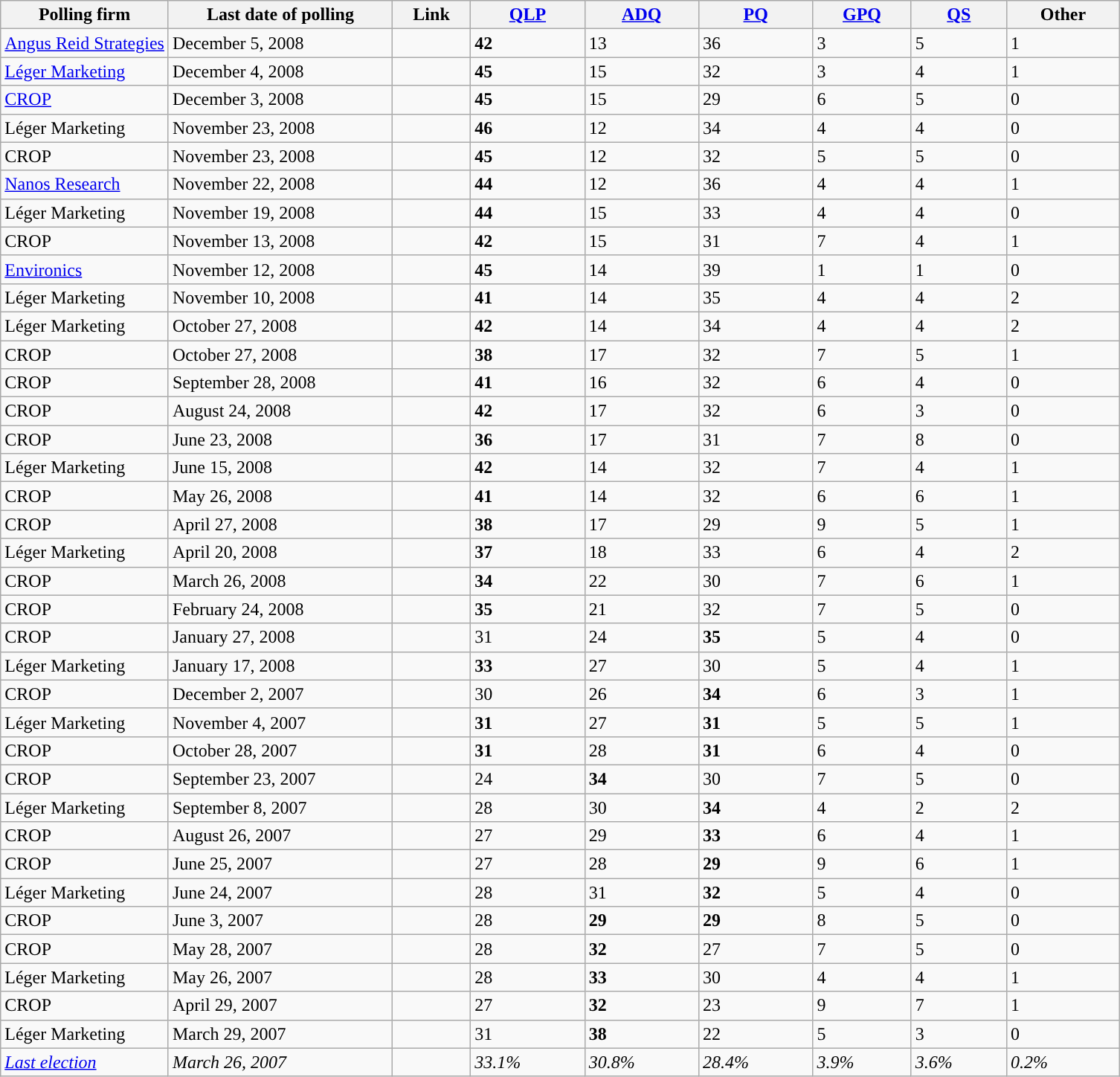<table class="wikitable">
<tr>
<th width=15%>Polling firm</th>
<th width=20%>Last date of polling</th>
<th width=7%>Link</th>
<th style="background-color:"><a href='#'>QLP</a></th>
<th style="background-color:"><a href='#'>ADQ</a></th>
<th style="background-color:"><a href='#'>PQ</a></th>
<th style="background-color:"><a href='#'>GPQ</a></th>
<th style="background-color:"><a href='#'>QS</a></th>
<th style="background-color:">Other</th>
</tr>
<tr>
<td><a href='#'>Angus Reid Strategies</a></td>
<td>December 5, 2008</td>
<td><br></td>
<td><strong>42</strong></td>
<td>13</td>
<td>36</td>
<td>3</td>
<td>5</td>
<td>1</td>
</tr>
<tr>
<td><a href='#'>Léger Marketing</a></td>
<td>December 4, 2008</td>
<td><br></td>
<td><strong>45</strong></td>
<td>15</td>
<td>32</td>
<td>3</td>
<td>4</td>
<td>1</td>
</tr>
<tr>
<td><a href='#'>CROP</a></td>
<td>December 3, 2008</td>
<td><br></td>
<td><strong>45</strong></td>
<td>15</td>
<td>29</td>
<td>6</td>
<td>5</td>
<td>0</td>
</tr>
<tr>
<td>Léger Marketing</td>
<td>November 23, 2008</td>
<td><br></td>
<td><strong>46</strong></td>
<td>12</td>
<td>34</td>
<td>4</td>
<td>4</td>
<td>0</td>
</tr>
<tr>
<td>CROP</td>
<td>November 23, 2008</td>
<td><br></td>
<td><strong>45</strong></td>
<td>12</td>
<td>32</td>
<td>5</td>
<td>5</td>
<td>0</td>
</tr>
<tr>
<td><a href='#'>Nanos Research</a></td>
<td>November 22, 2008</td>
<td><br></td>
<td><strong>44</strong></td>
<td>12</td>
<td>36</td>
<td>4</td>
<td>4</td>
<td>1</td>
</tr>
<tr>
<td>Léger Marketing</td>
<td>November 19, 2008</td>
<td><br></td>
<td><strong>44</strong></td>
<td>15</td>
<td>33</td>
<td>4</td>
<td>4</td>
<td>0</td>
</tr>
<tr>
<td>CROP</td>
<td>November 13, 2008</td>
<td><br></td>
<td><strong>42</strong></td>
<td>15</td>
<td>31</td>
<td>7</td>
<td>4</td>
<td>1</td>
</tr>
<tr>
<td><a href='#'>Environics</a></td>
<td>November 12, 2008</td>
<td><br></td>
<td><strong>45</strong></td>
<td>14</td>
<td>39</td>
<td>1</td>
<td>1</td>
<td>0</td>
</tr>
<tr>
<td>Léger Marketing</td>
<td>November 10, 2008</td>
<td><br></td>
<td><strong>41</strong></td>
<td>14</td>
<td>35</td>
<td>4</td>
<td>4</td>
<td>2</td>
</tr>
<tr>
<td>Léger Marketing</td>
<td>October 27, 2008</td>
<td><br></td>
<td><strong>42</strong></td>
<td>14</td>
<td>34</td>
<td>4</td>
<td>4</td>
<td>2</td>
</tr>
<tr>
<td>CROP</td>
<td>October 27, 2008</td>
<td><br></td>
<td><strong>38</strong></td>
<td>17</td>
<td>32</td>
<td>7</td>
<td>5</td>
<td>1</td>
</tr>
<tr>
<td>CROP</td>
<td>September 28, 2008</td>
<td><br></td>
<td><strong>41</strong></td>
<td>16</td>
<td>32</td>
<td>6</td>
<td>4</td>
<td>0</td>
</tr>
<tr>
<td>CROP</td>
<td>August 24, 2008</td>
<td><br></td>
<td><strong>42</strong></td>
<td>17</td>
<td>32</td>
<td>6</td>
<td>3</td>
<td>0</td>
</tr>
<tr>
<td>CROP</td>
<td>June 23, 2008</td>
<td><br></td>
<td><strong>36</strong></td>
<td>17</td>
<td>31</td>
<td>7</td>
<td>8</td>
<td>0</td>
</tr>
<tr>
<td>Léger Marketing</td>
<td>June 15, 2008</td>
<td><br></td>
<td><strong>42</strong></td>
<td>14</td>
<td>32</td>
<td>7</td>
<td>4</td>
<td>1</td>
</tr>
<tr>
<td>CROP</td>
<td>May 26, 2008</td>
<td><br></td>
<td><strong>41</strong></td>
<td>14</td>
<td>32</td>
<td>6</td>
<td>6</td>
<td>1</td>
</tr>
<tr>
<td>CROP</td>
<td>April 27, 2008</td>
<td><br></td>
<td><strong>38</strong></td>
<td>17</td>
<td>29</td>
<td>9</td>
<td>5</td>
<td>1</td>
</tr>
<tr>
<td>Léger Marketing</td>
<td>April 20, 2008</td>
<td><br></td>
<td><strong>37</strong></td>
<td>18</td>
<td>33</td>
<td>6</td>
<td>4</td>
<td>2</td>
</tr>
<tr>
<td>CROP</td>
<td>March 26, 2008</td>
<td><br></td>
<td><strong>34</strong></td>
<td>22</td>
<td>30</td>
<td>7</td>
<td>6</td>
<td>1</td>
</tr>
<tr>
<td>CROP</td>
<td>February 24, 2008</td>
<td><br></td>
<td><strong>35</strong></td>
<td>21</td>
<td>32</td>
<td>7</td>
<td>5</td>
<td>0</td>
</tr>
<tr>
<td>CROP</td>
<td>January 27, 2008</td>
<td><br></td>
<td>31</td>
<td>24</td>
<td><strong>35</strong></td>
<td>5</td>
<td>4</td>
<td>0</td>
</tr>
<tr>
<td>Léger Marketing</td>
<td>January 17, 2008</td>
<td><br></td>
<td><strong>33</strong></td>
<td>27</td>
<td>30</td>
<td>5</td>
<td>4</td>
<td>1</td>
</tr>
<tr>
<td>CROP</td>
<td>December 2, 2007</td>
<td><br></td>
<td>30</td>
<td>26</td>
<td><strong>34</strong></td>
<td>6</td>
<td>3</td>
<td>1</td>
</tr>
<tr>
<td>Léger Marketing</td>
<td>November 4, 2007</td>
<td><br></td>
<td><strong>31</strong></td>
<td>27</td>
<td><strong>31</strong></td>
<td>5</td>
<td>5</td>
<td>1</td>
</tr>
<tr>
<td>CROP</td>
<td>October 28, 2007</td>
<td><br></td>
<td><strong>31</strong></td>
<td>28</td>
<td><strong>31</strong></td>
<td>6</td>
<td>4</td>
<td>0</td>
</tr>
<tr>
<td>CROP</td>
<td>September 23, 2007</td>
<td><br></td>
<td>24</td>
<td><strong>34</strong></td>
<td>30</td>
<td>7</td>
<td>5</td>
<td>0</td>
</tr>
<tr>
<td>Léger Marketing</td>
<td>September 8, 2007</td>
<td><br></td>
<td>28</td>
<td>30</td>
<td><strong>34</strong></td>
<td>4</td>
<td>2</td>
<td>2</td>
</tr>
<tr>
<td>CROP</td>
<td>August 26, 2007</td>
<td><br></td>
<td>27</td>
<td>29</td>
<td><strong>33</strong></td>
<td>6</td>
<td>4</td>
<td>1</td>
</tr>
<tr>
<td>CROP</td>
<td>June 25, 2007</td>
<td><br></td>
<td>27</td>
<td>28</td>
<td><strong>29</strong></td>
<td>9</td>
<td>6</td>
<td>1</td>
</tr>
<tr>
<td>Léger Marketing</td>
<td>June 24, 2007</td>
<td><br></td>
<td>28</td>
<td>31</td>
<td><strong>32</strong></td>
<td>5</td>
<td>4</td>
<td>0</td>
</tr>
<tr>
<td>CROP</td>
<td>June 3, 2007</td>
<td><br></td>
<td>28</td>
<td><strong>29</strong></td>
<td><strong>29</strong></td>
<td>8</td>
<td>5</td>
<td>0</td>
</tr>
<tr>
<td>CROP</td>
<td>May 28, 2007</td>
<td><br></td>
<td>28</td>
<td><strong>32</strong></td>
<td>27</td>
<td>7</td>
<td>5</td>
<td>0</td>
</tr>
<tr>
<td>Léger Marketing</td>
<td>May 26, 2007</td>
<td><br></td>
<td>28</td>
<td><strong>33</strong></td>
<td>30</td>
<td>4</td>
<td>4</td>
<td>1</td>
</tr>
<tr>
<td>CROP</td>
<td>April 29, 2007</td>
<td><br></td>
<td>27</td>
<td><strong>32</strong></td>
<td>23</td>
<td>9</td>
<td>7</td>
<td>1</td>
</tr>
<tr>
<td>Léger Marketing</td>
<td>March 29, 2007</td>
<td><br></td>
<td>31</td>
<td><strong>38</strong></td>
<td>22</td>
<td>5</td>
<td>3</td>
<td>0</td>
</tr>
<tr>
<td><em><a href='#'>Last election</a></em></td>
<td><em>March 26, 2007</em></td>
<td><br></td>
<td><em>33.1%</em></td>
<td><em>30.8%</em></td>
<td><em>28.4%</em></td>
<td><em>3.9%</em></td>
<td><em>3.6%</em></td>
<td><em>0.2%</em></td>
</tr>
</table>
